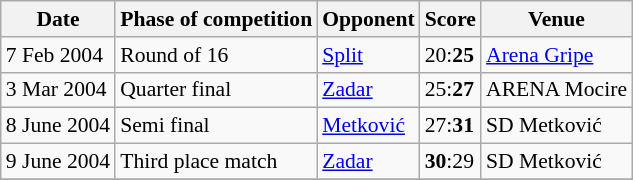<table class="wikitable" style="font-size: 90%">
<tr>
<th>Date</th>
<th>Phase of competition</th>
<th>Opponent</th>
<th>Score</th>
<th>Venue</th>
</tr>
<tr>
<td>7 Feb 2004</td>
<td>Round of 16</td>
<td><a href='#'>Split</a></td>
<td>20:<strong>25</strong></td>
<td><a href='#'>Arena Gripe</a></td>
</tr>
<tr>
<td>3 Mar 2004</td>
<td>Quarter final</td>
<td><a href='#'>Zadar</a></td>
<td>25:<strong>27</strong></td>
<td>ARENA Mocire</td>
</tr>
<tr>
<td>8 June 2004</td>
<td>Semi final</td>
<td><a href='#'>Metković</a></td>
<td>27:<strong>31</strong></td>
<td>SD Metković</td>
</tr>
<tr>
<td>9 June 2004</td>
<td>Third place match</td>
<td><a href='#'>Zadar</a></td>
<td><strong>30</strong>:29</td>
<td>SD Metković</td>
</tr>
<tr>
</tr>
</table>
